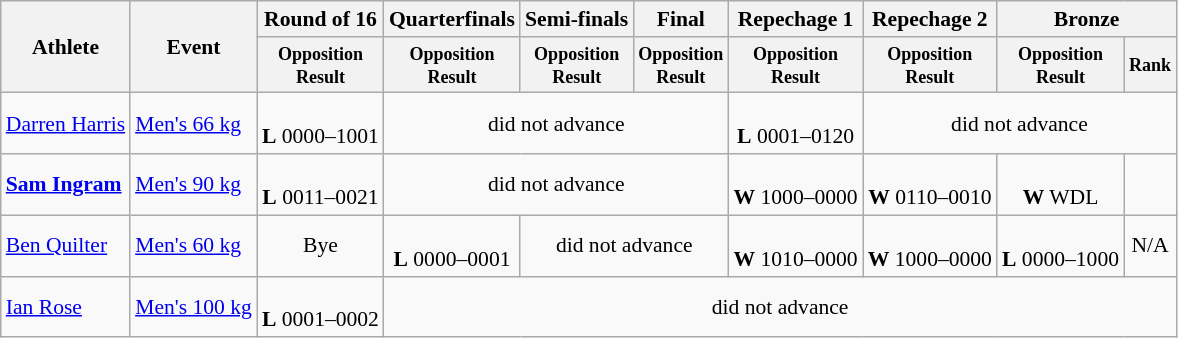<table class="wikitable" style="font-size:90%">
<tr>
<th rowspan="2">Athlete</th>
<th rowspan="2">Event</th>
<th>Round of 16</th>
<th>Quarterfinals</th>
<th>Semi-finals</th>
<th>Final</th>
<th>Repechage 1</th>
<th>Repechage 2</th>
<th colspan="2">Bronze</th>
</tr>
<tr>
<th style="line-height:1em"><small>Opposition<br>Result</small></th>
<th style="line-height:1em"><small>Opposition<br>Result</small></th>
<th style="line-height:1em"><small>Opposition<br>Result</small></th>
<th style="line-height:1em"><small>Opposition<br>Result</small></th>
<th style="line-height:1em"><small>Opposition<br>Result</small></th>
<th style="line-height:1em"><small>Opposition<br>Result</small></th>
<th style="line-height:1em"><small>Opposition<br>Result</small></th>
<th style="line-height:1em"><small>Rank</small></th>
</tr>
<tr>
<td><a href='#'>Darren Harris</a></td>
<td><a href='#'>Men's 66 kg</a></td>
<td align="center"><br><strong>L</strong> 0000–1001</td>
<td align="center" colspan="3">did not advance</td>
<td align="center"><br><strong>L</strong> 0001–0120</td>
<td align="center" colspan="3">did not advance</td>
</tr>
<tr>
<td><strong><a href='#'>Sam Ingram</a></strong></td>
<td><a href='#'>Men's 90 kg</a></td>
<td align="center"><br><strong>L</strong> 0011–0021</td>
<td colspan=3 align="center">did not advance</td>
<td align="center"><br><strong>W</strong> 1000–0000</td>
<td align="center"><br><strong>W</strong> 0110–0010</td>
<td align="center"><br><strong>W</strong> WDL</td>
<td align="center"></td>
</tr>
<tr>
<td><a href='#'>Ben Quilter</a></td>
<td><a href='#'>Men's 60 kg</a></td>
<td align="center">Bye</td>
<td align="center"><br> <strong>L</strong> 0000–0001</td>
<td align="center" colspan="2">did not advance</td>
<td align="center"><br> <strong>W</strong> 1010–0000</td>
<td align="center"><br><strong>W</strong> 1000–0000</td>
<td align="center"><br> <strong>L</strong> 0000–1000</td>
<td align="center">N/A</td>
</tr>
<tr>
<td><a href='#'>Ian Rose</a></td>
<td><a href='#'>Men's 100 kg</a></td>
<td align="center"><br> <strong>L</strong> 0001–0002</td>
<td align="center" colspan="7">did not advance</td>
</tr>
</table>
